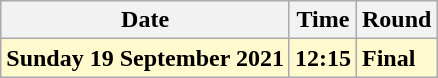<table class="wikitable">
<tr>
<th>Date</th>
<th>Time</th>
<th>Round</th>
</tr>
<tr>
<td style=background:lemonchiffon><strong>Sunday 19 September 2021</strong></td>
<td style=background:lemonchiffon><strong>12:15</strong></td>
<td style=background:lemonchiffon><strong>Final</strong></td>
</tr>
</table>
